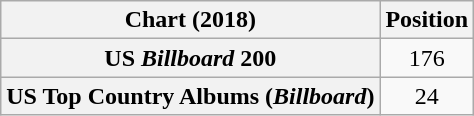<table class="wikitable sortable plainrowheaders" style="text-align:center">
<tr>
<th scope="col">Chart (2018)</th>
<th scope="col">Position</th>
</tr>
<tr>
<th scope="row">US <em>Billboard</em> 200</th>
<td>176</td>
</tr>
<tr>
<th scope="row">US Top Country Albums (<em>Billboard</em>)</th>
<td>24</td>
</tr>
</table>
